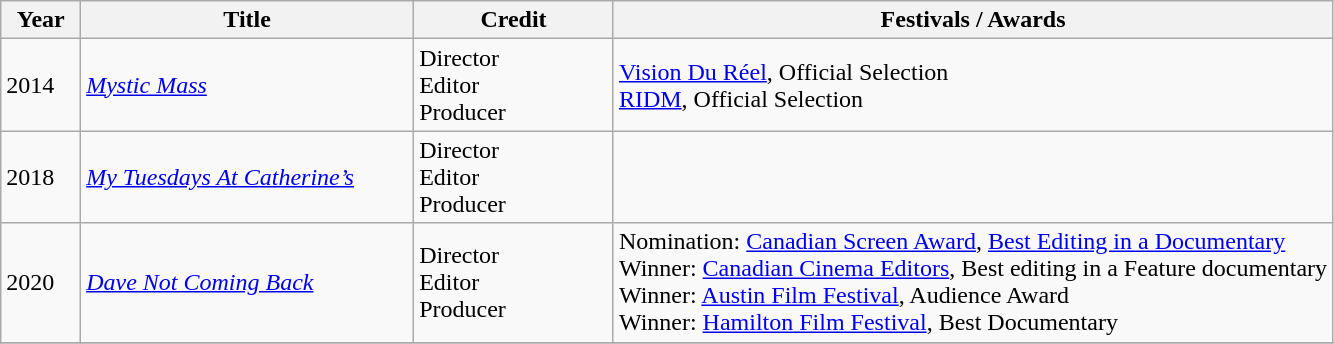<table class="wikitable">
<tr>
<th width=6%>Year</th>
<th width=25%>Title</th>
<th width=15%>Credit</th>
<th width=54%>Festivals / Awards</th>
</tr>
<tr>
<td>2014</td>
<td><em><a href='#'>Mystic Mass</a></em></td>
<td>Director  <br>Editor  <br>Producer</td>
<td><a href='#'>Vision Du Réel</a>, Official Selection<br><a href='#'>RIDM</a>, Official Selection</td>
</tr>
<tr>
<td>2018</td>
<td><em><a href='#'>My Tuesdays At Catherine’s</a></em></td>
<td>Director  <br>Editor  <br>Producer</td>
<td></td>
</tr>
<tr>
<td>2020</td>
<td><em><a href='#'>Dave Not Coming Back</a></em></td>
<td>Director  <br>Editor  <br>Producer</td>
<td>Nomination: <a href='#'>Canadian Screen Award</a>, <a href='#'>Best Editing in a Documentary</a><br>Winner: <a href='#'>Canadian Cinema Editors</a>, Best editing in a Feature documentary<br>Winner: <a href='#'>Austin Film Festival</a>, Audience Award<br>Winner: <a href='#'>Hamilton Film Festival</a>, Best Documentary</td>
</tr>
<tr>
</tr>
</table>
